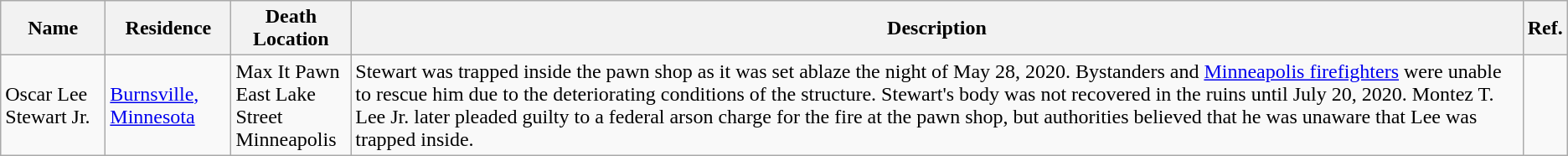<table class="wikitable sortable static-row-numbers static-row-header-text">
<tr>
<th class="unsortable">Name</th>
<th class="unsortable">Residence</th>
<th>Death Location</th>
<th class="unsortable">Description</th>
<th>Ref.</th>
</tr>
<tr>
<td>Oscar Lee Stewart Jr.</td>
<td><a href='#'>Burnsville, Minnesota</a></td>
<td>Max It Pawn<br>East Lake Street<br>Minneapolis</td>
<td>Stewart was trapped inside the pawn shop as it was set ablaze the night of May 28, 2020. Bystanders and <a href='#'>Minneapolis firefighters</a> were unable to rescue him due to the deteriorating conditions of the structure. Stewart's body was not recovered in the ruins until July 20, 2020. Montez T. Lee Jr. later pleaded guilty to a federal arson charge for the fire at the pawn shop, but authorities believed that he was unaware that Lee was trapped inside.</td>
<td></td>
</tr>
</table>
